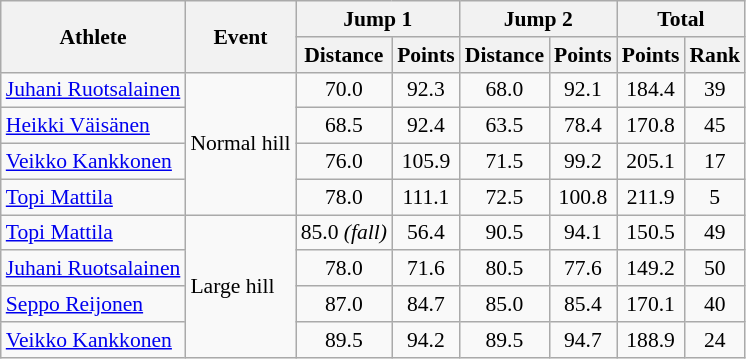<table class="wikitable" style="font-size:90%">
<tr>
<th rowspan="2">Athlete</th>
<th rowspan="2">Event</th>
<th colspan="2">Jump 1</th>
<th colspan="2">Jump 2</th>
<th colspan="2">Total</th>
</tr>
<tr>
<th>Distance</th>
<th>Points</th>
<th>Distance</th>
<th>Points</th>
<th>Points</th>
<th>Rank</th>
</tr>
<tr>
<td><a href='#'>Juhani Ruotsalainen</a></td>
<td rowspan="4">Normal hill</td>
<td align="center">70.0</td>
<td align="center">92.3</td>
<td align="center">68.0</td>
<td align="center">92.1</td>
<td align="center">184.4</td>
<td align="center">39</td>
</tr>
<tr>
<td><a href='#'>Heikki Väisänen</a></td>
<td align="center">68.5</td>
<td align="center">92.4</td>
<td align="center">63.5</td>
<td align="center">78.4</td>
<td align="center">170.8</td>
<td align="center">45</td>
</tr>
<tr>
<td><a href='#'>Veikko Kankkonen</a></td>
<td align="center">76.0</td>
<td align="center">105.9</td>
<td align="center">71.5</td>
<td align="center">99.2</td>
<td align="center">205.1</td>
<td align="center">17</td>
</tr>
<tr>
<td><a href='#'>Topi Mattila</a></td>
<td align="center">78.0</td>
<td align="center">111.1</td>
<td align="center">72.5</td>
<td align="center">100.8</td>
<td align="center">211.9</td>
<td align="center">5</td>
</tr>
<tr>
<td><a href='#'>Topi Mattila</a></td>
<td rowspan="4">Large hill</td>
<td align="center">85.0 <em>(fall)</em></td>
<td align="center">56.4</td>
<td align="center">90.5</td>
<td align="center">94.1</td>
<td align="center">150.5</td>
<td align="center">49</td>
</tr>
<tr>
<td><a href='#'>Juhani Ruotsalainen</a></td>
<td align="center">78.0</td>
<td align="center">71.6</td>
<td align="center">80.5</td>
<td align="center">77.6</td>
<td align="center">149.2</td>
<td align="center">50</td>
</tr>
<tr>
<td><a href='#'>Seppo Reijonen</a></td>
<td align="center">87.0</td>
<td align="center">84.7</td>
<td align="center">85.0</td>
<td align="center">85.4</td>
<td align="center">170.1</td>
<td align="center">40</td>
</tr>
<tr>
<td><a href='#'>Veikko Kankkonen</a></td>
<td align="center">89.5</td>
<td align="center">94.2</td>
<td align="center">89.5</td>
<td align="center">94.7</td>
<td align="center">188.9</td>
<td align="center">24</td>
</tr>
</table>
